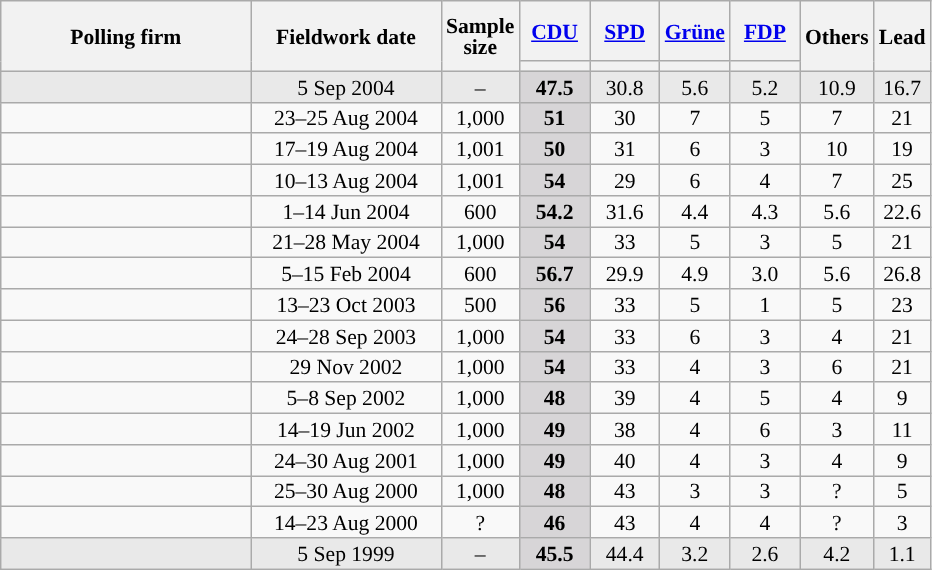<table class="wikitable sortable" style="text-align:center;font-size:90%;line-height:14px;">
<tr style="height:40px;">
<th style="width:160px;" rowspan="2">Polling firm</th>
<th style="width:120px;" rowspan="2">Fieldwork date</th>
<th style="width:35px;" rowspan="2">Sample<br>size</th>
<th class="unsortable" style="width:40px;"><a href='#'>CDU</a></th>
<th class="unsortable" style="width:40px;"><a href='#'>SPD</a></th>
<th class="unsortable" style="width:40px;"><a href='#'>Grüne</a></th>
<th class="unsortable" style="width:40px;"><a href='#'>FDP</a></th>
<th class="unsortable" style="width:40px;" rowspan="2">Others</th>
<th style="width:30px;" rowspan="2">Lead</th>
</tr>
<tr>
<th style="background:"></th>
<th style="background:"></th>
<th style="background:"></th>
<th style="background:"></th>
</tr>
<tr style="background:#E9E9E9;">
<td></td>
<td data-sort-value="2004-09-05">5 Sep 2004</td>
<td>–</td>
<td style="background:#D7D5D7;"><strong>47.5</strong></td>
<td>30.8</td>
<td>5.6</td>
<td>5.2</td>
<td>10.9</td>
<td style="background:">16.7</td>
</tr>
<tr>
<td></td>
<td data-sort-value="2004-08-26">23–25 Aug 2004</td>
<td>1,000</td>
<td style="background:#D7D5D7;"><strong>51</strong></td>
<td>30</td>
<td>7</td>
<td>5</td>
<td>7</td>
<td style="background:">21</td>
</tr>
<tr>
<td></td>
<td data-sort-value="2004-08-20">17–19 Aug 2004</td>
<td>1,001</td>
<td style="background:#D7D5D7;"><strong>50</strong></td>
<td>31</td>
<td>6</td>
<td>3</td>
<td>10</td>
<td style="background:">19</td>
</tr>
<tr>
<td></td>
<td data-sort-value="2004-08-17">10–13 Aug 2004</td>
<td>1,001</td>
<td style="background:#D7D5D7;"><strong>54</strong></td>
<td>29</td>
<td>6</td>
<td>4</td>
<td>7</td>
<td style="background:">25</td>
</tr>
<tr>
<td></td>
<td data-sort-value="2004-06-21">1–14 Jun 2004</td>
<td>600</td>
<td style="background:#D7D5D7;"><strong>54.2</strong></td>
<td>31.6</td>
<td>4.4</td>
<td>4.3</td>
<td>5.6</td>
<td style="background:">22.6</td>
</tr>
<tr>
<td></td>
<td data-sort-value="2004-05-28">21–28 May 2004</td>
<td>1,000</td>
<td style="background:#D7D5D7;"><strong>54</strong></td>
<td>33</td>
<td>5</td>
<td>3</td>
<td>5</td>
<td style="background:">21</td>
</tr>
<tr>
<td></td>
<td data-sort-value="2004-03-02">5–15 Feb 2004</td>
<td>600</td>
<td style="background:#D7D5D7;"><strong>56.7</strong></td>
<td>29.9</td>
<td>4.9</td>
<td>3.0</td>
<td>5.6</td>
<td style="background:">26.8</td>
</tr>
<tr>
<td></td>
<td data-sort-value="2003-11-14">13–23 Oct 2003</td>
<td>500</td>
<td style="background:#D7D5D7;"><strong>56</strong></td>
<td>33</td>
<td>5</td>
<td>1</td>
<td>5</td>
<td style="background:">23</td>
</tr>
<tr>
<td></td>
<td data-sort-value="2003-10-02">24–28 Sep 2003</td>
<td>1,000</td>
<td style="background:#D7D5D7;"><strong>54</strong></td>
<td>33</td>
<td>6</td>
<td>3</td>
<td>4</td>
<td style="background:">21</td>
</tr>
<tr>
<td></td>
<td data-sort-value="2002-11-29">29 Nov 2002</td>
<td>1,000</td>
<td style="background:#D7D5D7;"><strong>54</strong></td>
<td>33</td>
<td>4</td>
<td>3</td>
<td>6</td>
<td style="background:">21</td>
</tr>
<tr>
<td></td>
<td data-sort-value="2002-09-10">5–8 Sep 2002</td>
<td>1,000</td>
<td style="background:#D7D5D7;"><strong>48</strong></td>
<td>39</td>
<td>4</td>
<td>5</td>
<td>4</td>
<td style="background:">9</td>
</tr>
<tr>
<td></td>
<td data-sort-value="2002-06-25">14–19 Jun 2002</td>
<td>1,000</td>
<td style="background:#D7D5D7;"><strong>49</strong></td>
<td>38</td>
<td>4</td>
<td>6</td>
<td>3</td>
<td style="background:">11</td>
</tr>
<tr>
<td></td>
<td data-sort-value="2001-09-05">24–30 Aug 2001</td>
<td>1,000</td>
<td style="background:#D7D5D7;"><strong>49</strong></td>
<td>40</td>
<td>4</td>
<td>3</td>
<td>4</td>
<td style="background:">9</td>
</tr>
<tr>
<td></td>
<td data-sort-value="2000-09-05">25–30 Aug 2000</td>
<td>1,000</td>
<td style="background:#D7D5D7;"><strong>48</strong></td>
<td>43</td>
<td>3</td>
<td>3</td>
<td>?</td>
<td style="background:">5</td>
</tr>
<tr>
<td></td>
<td data-sort-value="2000-08-28">14–23 Aug 2000</td>
<td>?</td>
<td style="background:#D7D5D7;"><strong>46</strong></td>
<td>43</td>
<td>4</td>
<td>4</td>
<td>?</td>
<td style="background:">3</td>
</tr>
<tr style="background:#E9E9E9;">
<td></td>
<td data-sort-value="1999-09-05">5 Sep 1999</td>
<td>–</td>
<td style="background:#D7D5D7;"><strong>45.5</strong></td>
<td>44.4</td>
<td>3.2</td>
<td>2.6</td>
<td>4.2</td>
<td style="background:">1.1</td>
</tr>
</table>
